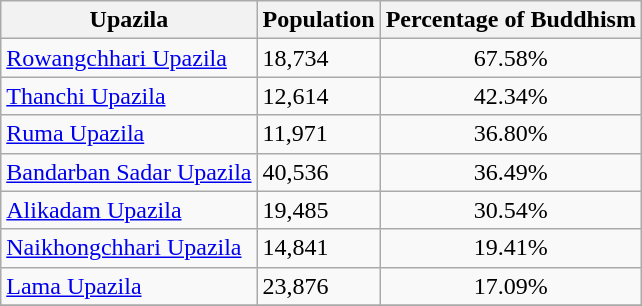<table class="wikitable sortable static-row-numbers static-row-header-text defaultleft col2right hover-highlight">
<tr>
<th>Upazila</th>
<th>Population</th>
<th>Percentage of Buddhism</th>
</tr>
<tr>
<td><a href='#'>Rowangchhari Upazila</a></td>
<td>18,734</td>
<td align=center>67.58%</td>
</tr>
<tr>
<td><a href='#'>Thanchi Upazila</a></td>
<td>12,614</td>
<td align=center>42.34%</td>
</tr>
<tr>
<td><a href='#'>Ruma Upazila</a></td>
<td>11,971</td>
<td align=center>36.80%</td>
</tr>
<tr>
<td><a href='#'>Bandarban Sadar Upazila</a></td>
<td>40,536</td>
<td align=center>36.49%</td>
</tr>
<tr>
<td><a href='#'>Alikadam Upazila</a></td>
<td>19,485</td>
<td align=center>30.54%</td>
</tr>
<tr>
<td><a href='#'>Naikhongchhari Upazila</a></td>
<td>14,841</td>
<td align=center>19.41%</td>
</tr>
<tr>
<td><a href='#'>Lama Upazila</a></td>
<td>23,876</td>
<td align=center>17.09%</td>
</tr>
<tr>
</tr>
</table>
